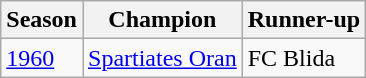<table class="wikitable">
<tr>
<th>Season</th>
<th>Champion</th>
<th>Runner-up</th>
</tr>
<tr>
<td><a href='#'>1960</a></td>
<td><a href='#'>Spartiates Oran</a></td>
<td>FC Blida</td>
</tr>
</table>
